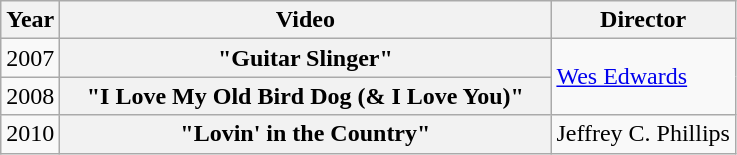<table class="wikitable plainrowheaders" border="1">
<tr>
<th>Year</th>
<th style="width:20em;">Video</th>
<th>Director</th>
</tr>
<tr>
<td>2007</td>
<th scope="row">"Guitar Slinger"</th>
<td rowspan="2"><a href='#'>Wes Edwards</a></td>
</tr>
<tr>
<td>2008</td>
<th scope="row">"I Love My Old Bird Dog (& I Love You)"</th>
</tr>
<tr>
<td>2010</td>
<th scope="row">"Lovin' in the Country"</th>
<td>Jeffrey C. Phillips</td>
</tr>
</table>
